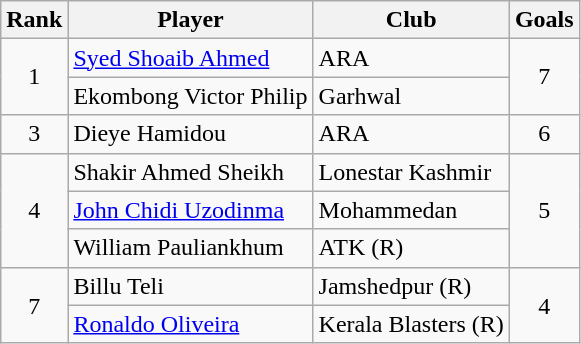<table class="wikitable" style="text-align:center">
<tr>
<th>Rank</th>
<th>Player</th>
<th>Club</th>
<th>Goals</th>
</tr>
<tr>
<td rowspan="2">1</td>
<td align="left"> <a href='#'>Syed Shoaib Ahmed</a></td>
<td align="left">ARA</td>
<td rowspan="2">7</td>
</tr>
<tr>
<td align="left"> Ekombong Victor Philip</td>
<td align="left">Garhwal</td>
</tr>
<tr>
<td>3</td>
<td align="left"> Dieye Hamidou</td>
<td align="left">ARA</td>
<td>6</td>
</tr>
<tr>
<td rowspan="3">4</td>
<td align="left"> Shakir Ahmed Sheikh</td>
<td align="left">Lonestar Kashmir</td>
<td rowspan="3">5</td>
</tr>
<tr>
<td align="left"> <a href='#'>John Chidi Uzodinma</a></td>
<td align="left">Mohammedan</td>
</tr>
<tr>
<td align="left"> William Pauliankhum</td>
<td align="left">ATK (R)</td>
</tr>
<tr>
<td rowspan="2">7</td>
<td align="left"> Billu Teli</td>
<td align="left">Jamshedpur (R)</td>
<td rowspan="2">4</td>
</tr>
<tr>
<td align="left"> <a href='#'>Ronaldo Oliveira</a></td>
<td align="left">Kerala Blasters (R)</td>
</tr>
</table>
